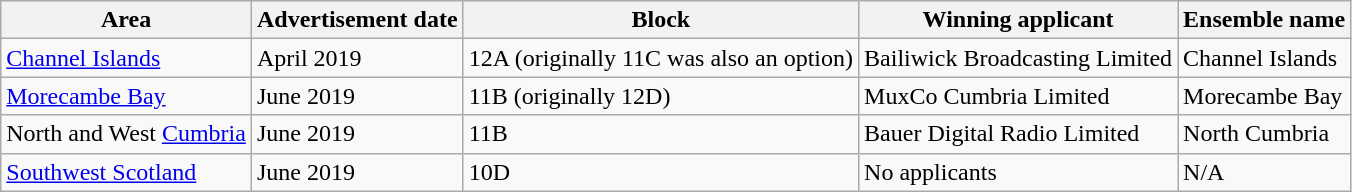<table class="wikitable sortable">
<tr>
<th>Area</th>
<th>Advertisement date</th>
<th>Block</th>
<th>Winning applicant</th>
<th>Ensemble name</th>
</tr>
<tr>
<td><a href='#'>Channel Islands</a></td>
<td>April 2019</td>
<td>12A (originally 11C was also an option)</td>
<td>Bailiwick Broadcasting Limited</td>
<td>Channel Islands</td>
</tr>
<tr>
<td><a href='#'>Morecambe Bay</a></td>
<td>June 2019</td>
<td>11B (originally 12D)</td>
<td>MuxCo Cumbria Limited</td>
<td>Morecambe Bay</td>
</tr>
<tr>
<td>North and West <a href='#'>Cumbria</a></td>
<td>June 2019</td>
<td>11B</td>
<td>Bauer Digital Radio Limited</td>
<td>North Cumbria</td>
</tr>
<tr>
<td><a href='#'>Southwest Scotland</a></td>
<td>June 2019</td>
<td>10D</td>
<td>No applicants</td>
<td>N/A</td>
</tr>
</table>
